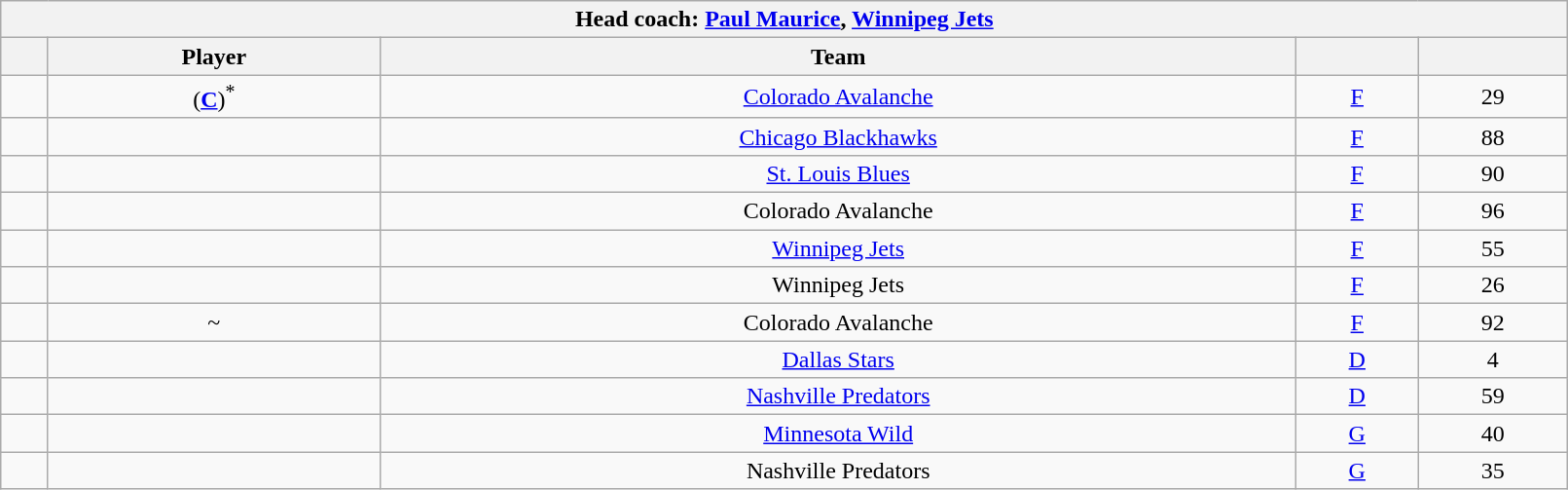<table class="wikitable sortable" style="text-align:center" width="85%">
<tr>
<th colspan=5>Head coach:  <a href='#'>Paul Maurice</a>, <a href='#'>Winnipeg Jets</a></th>
</tr>
<tr>
<th></th>
<th>Player</th>
<th>Team</th>
<th></th>
<th></th>
</tr>
<tr>
<td></td>
<td> (<strong><a href='#'>C</a></strong>)<sup>*</sup></td>
<td><a href='#'>Colorado Avalanche</a></td>
<td><a href='#'>F</a></td>
<td>29</td>
</tr>
<tr>
<td></td>
<td></td>
<td><a href='#'>Chicago Blackhawks</a></td>
<td><a href='#'>F</a></td>
<td>88</td>
</tr>
<tr>
<td></td>
<td></td>
<td><a href='#'>St. Louis Blues</a></td>
<td><a href='#'>F</a></td>
<td>90</td>
</tr>
<tr>
<td></td>
<td></td>
<td>Colorado Avalanche</td>
<td><a href='#'>F</a></td>
<td>96</td>
</tr>
<tr>
<td></td>
<td></td>
<td><a href='#'>Winnipeg Jets</a></td>
<td><a href='#'>F</a></td>
<td>55</td>
</tr>
<tr>
<td></td>
<td></td>
<td>Winnipeg Jets</td>
<td><a href='#'>F</a></td>
<td>26</td>
</tr>
<tr>
<td></td>
<td>~</td>
<td>Colorado Avalanche</td>
<td><a href='#'>F</a></td>
<td>92</td>
</tr>
<tr>
<td></td>
<td></td>
<td><a href='#'>Dallas Stars</a></td>
<td><a href='#'>D</a></td>
<td>4</td>
</tr>
<tr>
<td></td>
<td></td>
<td><a href='#'>Nashville Predators</a></td>
<td><a href='#'>D</a></td>
<td>59</td>
</tr>
<tr>
<td></td>
<td></td>
<td><a href='#'>Minnesota Wild</a></td>
<td><a href='#'>G</a></td>
<td>40</td>
</tr>
<tr>
<td></td>
<td></td>
<td>Nashville Predators</td>
<td><a href='#'>G</a></td>
<td>35</td>
</tr>
</table>
